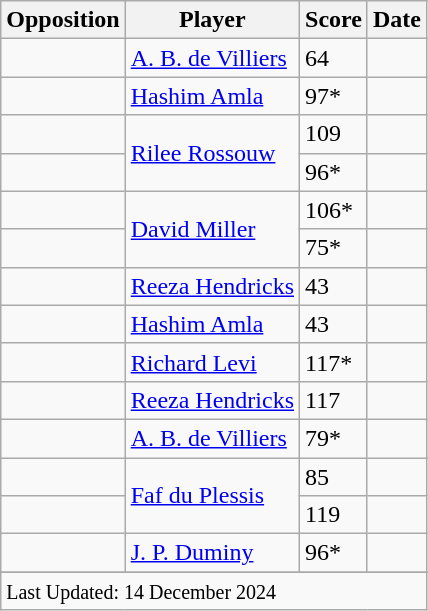<table class="wikitable sortable">
<tr>
<th>Opposition</th>
<th>Player</th>
<th>Score</th>
<th>Date</th>
</tr>
<tr>
<td></td>
<td><a href='#'>A. B. de Villiers</a></td>
<td>64</td>
<td></td>
</tr>
<tr>
<td></td>
<td><a href='#'>Hashim Amla</a></td>
<td>97*</td>
<td></td>
</tr>
<tr>
<td></td>
<td rowspan=2><a href='#'>Rilee Rossouw</a></td>
<td>109</td>
<td></td>
</tr>
<tr>
<td></td>
<td>96*</td>
<td></td>
</tr>
<tr>
<td></td>
<td rowspan=2><a href='#'>David Miller</a></td>
<td>106*</td>
<td></td>
</tr>
<tr>
<td></td>
<td>75*</td>
<td></td>
</tr>
<tr>
<td></td>
<td><a href='#'>Reeza Hendricks</a></td>
<td>43</td>
<td></td>
</tr>
<tr>
<td></td>
<td><a href='#'>Hashim Amla</a></td>
<td>43</td>
<td></td>
</tr>
<tr>
<td></td>
<td><a href='#'>Richard Levi</a></td>
<td>117*</td>
<td></td>
</tr>
<tr>
<td></td>
<td><a href='#'>Reeza Hendricks</a></td>
<td>117</td>
<td></td>
</tr>
<tr>
<td></td>
<td><a href='#'>A. B. de Villiers</a></td>
<td>79*</td>
<td></td>
</tr>
<tr>
<td></td>
<td rowspan=2><a href='#'>Faf du Plessis</a></td>
<td>85</td>
<td></td>
</tr>
<tr>
<td></td>
<td>119</td>
<td></td>
</tr>
<tr>
<td></td>
<td><a href='#'>J. P. Duminy</a></td>
<td>96*</td>
<td></td>
</tr>
<tr>
</tr>
<tr class=sortbottom>
<td colspan=5><small>Last Updated: 14 December 2024</small></td>
</tr>
</table>
